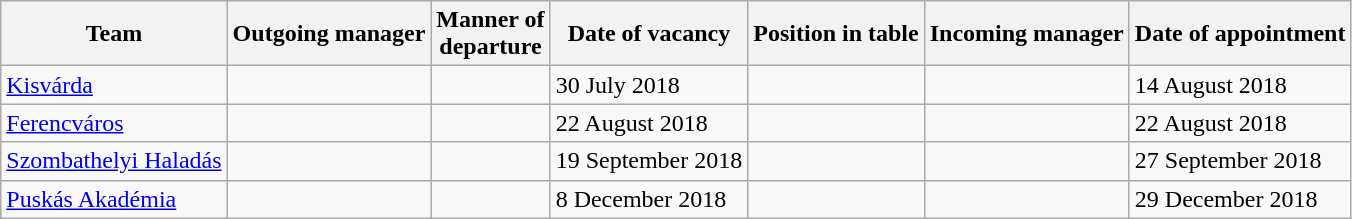<table class="wikitable sortable">
<tr>
<th>Team</th>
<th>Outgoing manager</th>
<th>Manner of<br>departure</th>
<th>Date of vacancy</th>
<th>Position in table</th>
<th>Incoming manager</th>
<th>Date of appointment</th>
</tr>
<tr>
<td><a href='#'>Kisvárda</a></td>
<td> </td>
<td></td>
<td>30 July 2018</td>
<td></td>
<td> </td>
<td>14 August 2018</td>
</tr>
<tr>
<td><a href='#'>Ferencváros</a></td>
<td> </td>
<td></td>
<td>22 August 2018</td>
<td></td>
<td> </td>
<td>22 August 2018</td>
</tr>
<tr>
<td><a href='#'>Szombathelyi Haladás</a></td>
<td> </td>
<td></td>
<td>19 September 2018</td>
<td></td>
<td> </td>
<td>27 September 2018</td>
</tr>
<tr>
<td><a href='#'>Puskás Akadémia</a></td>
<td> </td>
<td></td>
<td>8 December 2018</td>
<td></td>
<td> </td>
<td>29 December 2018</td>
</tr>
</table>
